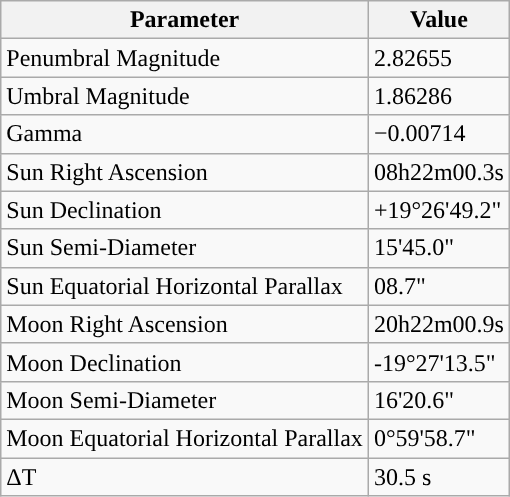<table class="wikitable">
<tr>
<th>Parameter</th>
<th>Value</th>
</tr>
<tr>
<td>Penumbral Magnitude</td>
<td>2.82655</td>
</tr>
<tr>
<td>Umbral Magnitude</td>
<td>1.86286</td>
</tr>
<tr>
<td>Gamma</td>
<td>−0.00714</td>
</tr>
<tr>
<td>Sun Right Ascension</td>
<td>08h22m00.3s</td>
</tr>
<tr>
<td>Sun Declination</td>
<td>+19°26'49.2"</td>
</tr>
<tr>
<td>Sun Semi-Diameter</td>
<td>15'45.0"</td>
</tr>
<tr>
<td>Sun Equatorial Horizontal Parallax</td>
<td>08.7"</td>
</tr>
<tr>
<td>Moon Right Ascension</td>
<td>20h22m00.9s</td>
</tr>
<tr>
<td>Moon Declination</td>
<td>-19°27'13.5"</td>
</tr>
<tr>
<td>Moon Semi-Diameter</td>
<td>16'20.6"</td>
</tr>
<tr>
<td>Moon Equatorial Horizontal Parallax</td>
<td>0°59'58.7"</td>
</tr>
<tr>
<td>ΔT</td>
<td>30.5 s</td>
</tr>
</table>
